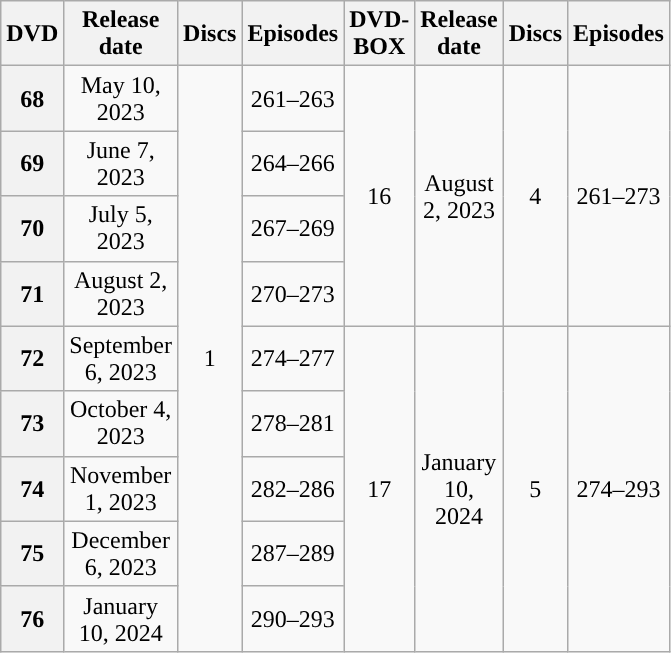<table class="wikitable" style="text-align: center; width: 35%;">
<tr>
<th scope="col" 175px;>DVD</th>
<th scope="col" 125px;>Release date</th>
<th scope="col">Discs</th>
<th scope="col">Episodes</th>
<th scope="col">DVD-BOX</th>
<th scope="col">Release date</th>
<th scope="col">Discs</th>
<th scope="col">Episodes</th>
</tr>
<tr>
<th scope="row">68</th>
<td>May 10, 2023</td>
<td rowspan="9">1</td>
<td>261–263</td>
<td rowspan="4">16</td>
<td rowspan="4">August 2, 2023</td>
<td rowspan="4">4</td>
<td rowspan="4">261–273</td>
</tr>
<tr>
<th scope="row">69</th>
<td>June 7, 2023</td>
<td>264–266</td>
</tr>
<tr>
<th scope="row">70</th>
<td>July 5, 2023</td>
<td>267–269</td>
</tr>
<tr>
<th scope="row">71</th>
<td>August 2, 2023</td>
<td>270–273</td>
</tr>
<tr>
<th scope="row">72</th>
<td>September 6, 2023</td>
<td>274–277</td>
<td rowspan="5">17</td>
<td rowspan="5">January 10, 2024</td>
<td rowspan="5">5</td>
<td rowspan="5">274–293</td>
</tr>
<tr>
<th scope="row">73</th>
<td>October 4, 2023</td>
<td>278–281</td>
</tr>
<tr>
<th scope="row">74</th>
<td>November 1, 2023</td>
<td>282–286</td>
</tr>
<tr>
<th scope="row">75</th>
<td>December 6, 2023</td>
<td>287–289</td>
</tr>
<tr>
<th scope="row">76</th>
<td>January 10, 2024</td>
<td>290–293</td>
</tr>
</table>
